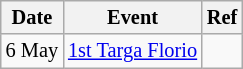<table class="wikitable" style="font-size: 85%">
<tr>
<th>Date</th>
<th>Event</th>
<th>Ref</th>
</tr>
<tr>
<td>6 May</td>
<td><a href='#'>1st Targa Florio</a></td>
<td></td>
</tr>
</table>
